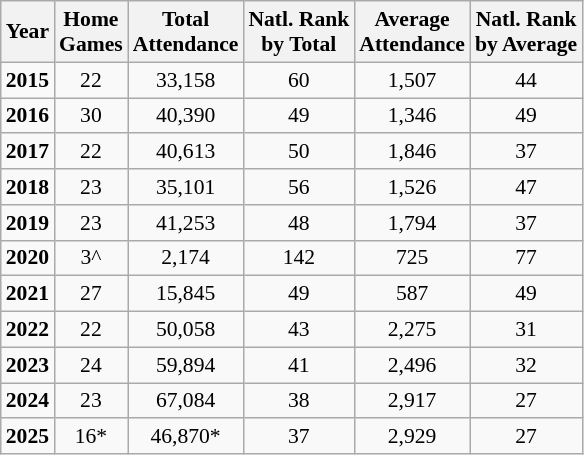<table class="wikitable" border="1" style="font-size:90%;">
<tr>
<th><strong>Year</strong></th>
<th>Home<br>Games</th>
<th>Total<br>Attendance</th>
<th>Natl. Rank<br>by Total</th>
<th>Average<br>Attendance</th>
<th>Natl. Rank<br>by Average</th>
</tr>
<tr align="center">
<td><strong>2015</strong></td>
<td>22</td>
<td>33,158</td>
<td>60</td>
<td>1,507</td>
<td>44</td>
</tr>
<tr align="center">
<td><strong>2016</strong></td>
<td>30</td>
<td>40,390</td>
<td>49</td>
<td>1,346</td>
<td>49</td>
</tr>
<tr align="center">
<td><strong>2017</strong></td>
<td>22</td>
<td>40,613</td>
<td>50</td>
<td>1,846</td>
<td>37</td>
</tr>
<tr align="center">
<td><strong>2018</strong></td>
<td>23</td>
<td>35,101</td>
<td>56</td>
<td>1,526</td>
<td>47</td>
</tr>
<tr align="center">
<td><strong>2019</strong></td>
<td>23</td>
<td>41,253</td>
<td>48</td>
<td>1,794</td>
<td>37</td>
</tr>
<tr align="center">
<td><strong>2020</strong></td>
<td>3^</td>
<td>2,174</td>
<td>142</td>
<td>725</td>
<td>77</td>
</tr>
<tr align="center">
<td><strong>2021</strong></td>
<td>27</td>
<td>15,845</td>
<td>49</td>
<td>587</td>
<td>49</td>
</tr>
<tr align="center">
<td><strong>2022</strong></td>
<td>22</td>
<td>50,058</td>
<td>43</td>
<td>2,275</td>
<td>31</td>
</tr>
<tr align="center">
<td><strong>2023</strong></td>
<td>24</td>
<td>59,894</td>
<td>41</td>
<td>2,496</td>
<td>32</td>
</tr>
<tr align="center">
<td><strong>2024</strong></td>
<td>23</td>
<td>67,084</td>
<td>38</td>
<td>2,917</td>
<td>27</td>
</tr>
<tr align="center">
<td><strong>2025</strong></td>
<td>16*</td>
<td>46,870*</td>
<td>37</td>
<td>2,929</td>
<td>27</td>
</tr>
</table>
